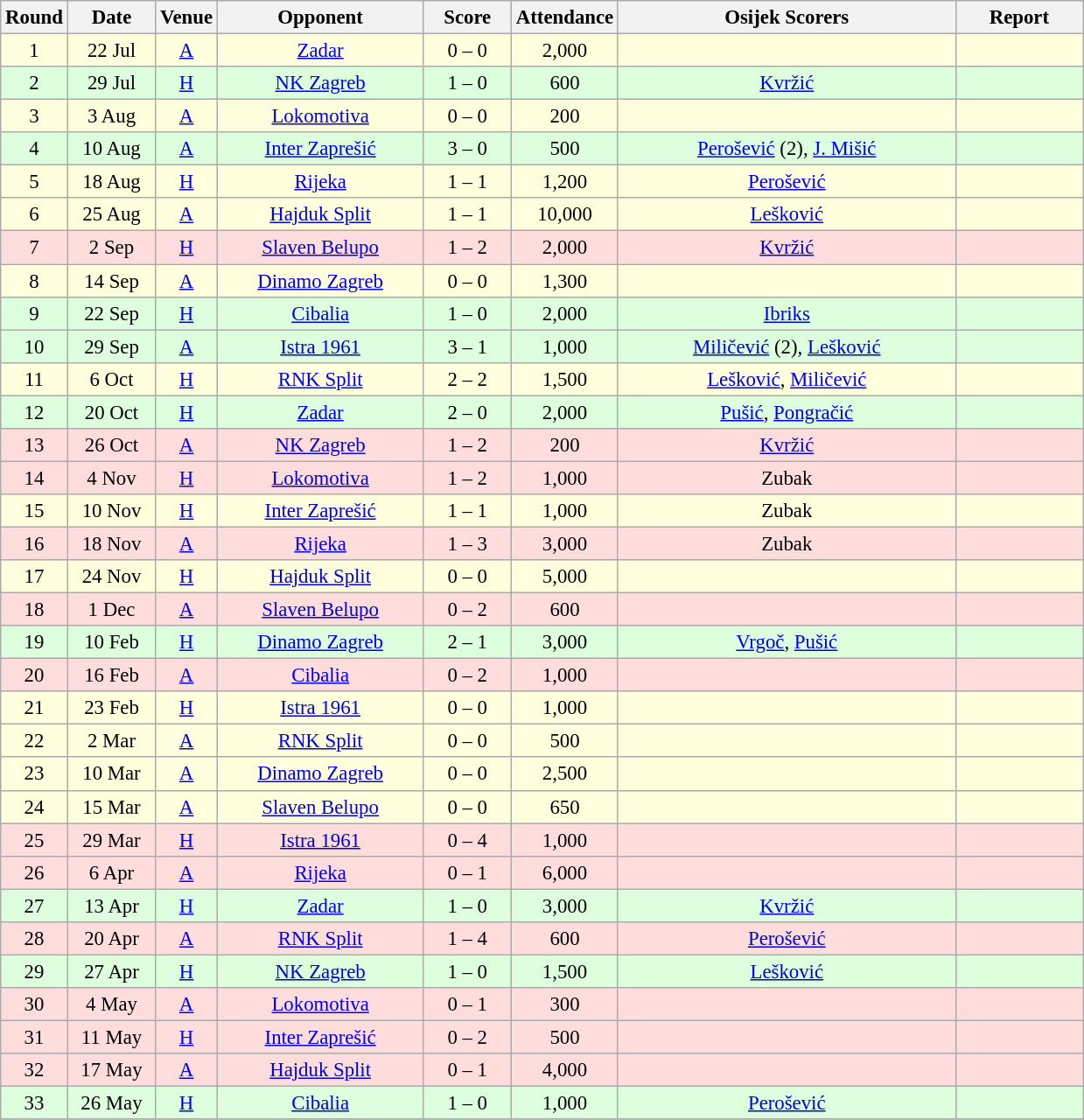<table class="wikitable sortable" style="text-align: center; font-size:95%;">
<tr>
<th width="30">Round</th>
<th width="60">Date</th>
<th width="20">Venue</th>
<th width="150">Opponent</th>
<th width="60">Score</th>
<th width="40">Attendance</th>
<th width="250">Osijek Scorers</th>
<th width="90" class="unsortable">Report</th>
</tr>
<tr bgcolor="#ffffdd">
<td>1</td>
<td>22 Jul</td>
<td><a href='#'>A</a></td>
<td><a href='#'>Zadar</a></td>
<td>0 – 0</td>
<td>2,000</td>
<td></td>
<td></td>
</tr>
<tr bgcolor="#ddffdd">
<td>2</td>
<td>29 Jul</td>
<td><a href='#'>H</a></td>
<td><a href='#'>NK Zagreb</a></td>
<td>1 – 0</td>
<td>600</td>
<td><a href='#'>Kvržić</a></td>
<td></td>
</tr>
<tr bgcolor="#ffffdd">
<td>3</td>
<td>3 Aug</td>
<td><a href='#'>A</a></td>
<td><a href='#'>Lokomotiva</a></td>
<td>0 – 0</td>
<td>200</td>
<td></td>
<td></td>
</tr>
<tr bgcolor="#ddffdd">
<td>4</td>
<td>10 Aug</td>
<td><a href='#'>A</a></td>
<td><a href='#'>Inter Zaprešić</a></td>
<td>3 – 0</td>
<td>500</td>
<td><a href='#'>Perošević</a> (2), <a href='#'>J. Mišić</a></td>
<td></td>
</tr>
<tr bgcolor="#ffffdd">
<td>5</td>
<td>18 Aug</td>
<td><a href='#'>H</a></td>
<td><a href='#'>Rijeka</a></td>
<td>1 – 1</td>
<td>1,200</td>
<td><a href='#'>Perošević</a></td>
<td></td>
</tr>
<tr bgcolor="#ffffdd">
<td>6</td>
<td>25 Aug</td>
<td><a href='#'>A</a></td>
<td><a href='#'>Hajduk Split</a></td>
<td>1 – 1</td>
<td>10,000</td>
<td><a href='#'>Lešković</a></td>
<td></td>
</tr>
<tr bgcolor="#ffdddd">
<td>7</td>
<td>2 Sep</td>
<td><a href='#'>H</a></td>
<td><a href='#'>Slaven Belupo</a></td>
<td>1 – 2</td>
<td>2,000</td>
<td><a href='#'>Kvržić</a></td>
<td></td>
</tr>
<tr bgcolor="#ffffdd">
<td>8</td>
<td>14 Sep</td>
<td><a href='#'>A</a></td>
<td><a href='#'>Dinamo Zagreb</a></td>
<td>0 – 0</td>
<td>1,300</td>
<td></td>
<td></td>
</tr>
<tr bgcolor="#ddffdd">
<td>9</td>
<td>22 Sep</td>
<td><a href='#'>H</a></td>
<td><a href='#'>Cibalia</a></td>
<td>1 – 0</td>
<td>2,000</td>
<td><a href='#'>Ibriks</a></td>
<td></td>
</tr>
<tr bgcolor="#ddffdd">
<td>10</td>
<td>29 Sep</td>
<td><a href='#'>A</a></td>
<td><a href='#'>Istra 1961</a></td>
<td>3 – 1</td>
<td>1,000</td>
<td><a href='#'>Miličević</a> (2), <a href='#'>Lešković</a></td>
<td></td>
</tr>
<tr bgcolor="#ffffdd">
<td>11</td>
<td>6 Oct</td>
<td><a href='#'>H</a></td>
<td><a href='#'>RNK Split</a></td>
<td>2 – 2</td>
<td>1,500</td>
<td><a href='#'>Lešković</a>, <a href='#'>Miličević</a></td>
<td></td>
</tr>
<tr bgcolor="#ddffdd">
<td>12</td>
<td>20 Oct</td>
<td><a href='#'>H</a></td>
<td><a href='#'>Zadar</a></td>
<td>2 – 0</td>
<td>2,000</td>
<td><a href='#'>Pušić</a>, <a href='#'>Pongračić</a></td>
<td></td>
</tr>
<tr bgcolor="#ffdddd">
<td>13</td>
<td>26 Oct</td>
<td><a href='#'>A</a></td>
<td><a href='#'>NK Zagreb</a></td>
<td>1 – 2</td>
<td>200</td>
<td><a href='#'>Kvržić</a></td>
<td></td>
</tr>
<tr bgcolor="#ffdddd">
<td>14</td>
<td>4 Nov</td>
<td><a href='#'>H</a></td>
<td><a href='#'>Lokomotiva</a></td>
<td>1 – 2</td>
<td>1,000</td>
<td>Zubak</td>
<td></td>
</tr>
<tr bgcolor="#ffffdd">
<td>15</td>
<td>10 Nov</td>
<td><a href='#'>H</a></td>
<td><a href='#'>Inter Zaprešić</a></td>
<td>1 – 1</td>
<td>1,000</td>
<td>Zubak</td>
<td></td>
</tr>
<tr bgcolor="#ffdddd">
<td>16</td>
<td>18 Nov</td>
<td><a href='#'>A</a></td>
<td><a href='#'>Rijeka</a></td>
<td>1 – 3</td>
<td>3,000</td>
<td>Zubak</td>
<td></td>
</tr>
<tr bgcolor="#ffffdd">
<td>17</td>
<td>24 Nov</td>
<td><a href='#'>H</a></td>
<td><a href='#'>Hajduk Split</a></td>
<td>0 – 0</td>
<td>5,000</td>
<td></td>
<td></td>
</tr>
<tr bgcolor="#ffdddd">
<td>18</td>
<td>1 Dec</td>
<td><a href='#'>A</a></td>
<td><a href='#'>Slaven Belupo</a></td>
<td>0 – 2</td>
<td>600</td>
<td></td>
<td></td>
</tr>
<tr bgcolor="#ddffdd">
<td>19</td>
<td>10 Feb</td>
<td><a href='#'>H</a></td>
<td><a href='#'>Dinamo Zagreb</a></td>
<td>2 – 1</td>
<td>3,000</td>
<td><a href='#'>Vrgoč</a>, <a href='#'>Pušić</a></td>
<td></td>
</tr>
<tr bgcolor="#ffdddd">
<td>20</td>
<td>16 Feb</td>
<td><a href='#'>A</a></td>
<td><a href='#'>Cibalia</a></td>
<td>0 – 2</td>
<td>1,000</td>
<td></td>
<td></td>
</tr>
<tr bgcolor="#ffffdd">
<td>21</td>
<td>23 Feb</td>
<td><a href='#'>H</a></td>
<td><a href='#'>Istra 1961</a></td>
<td>0 – 0</td>
<td>1,000</td>
<td></td>
<td></td>
</tr>
<tr bgcolor="#ffffdd">
<td>22</td>
<td>2 Mar</td>
<td><a href='#'>A</a></td>
<td><a href='#'>RNK Split</a></td>
<td>0 – 0</td>
<td>500</td>
<td></td>
<td></td>
</tr>
<tr bgcolor="#ffffdd">
<td>23</td>
<td>10 Mar</td>
<td><a href='#'>A</a></td>
<td><a href='#'>Dinamo Zagreb</a></td>
<td>0 – 0</td>
<td>2,500</td>
<td></td>
<td></td>
</tr>
<tr bgcolor="#ffffdd">
<td>24</td>
<td>15 Mar</td>
<td><a href='#'>A</a></td>
<td><a href='#'>Slaven Belupo</a></td>
<td>0 – 0</td>
<td>650</td>
<td></td>
<td></td>
</tr>
<tr bgcolor="#ffdddd">
<td>25</td>
<td>29 Mar</td>
<td><a href='#'>H</a></td>
<td><a href='#'>Istra 1961</a></td>
<td>0 – 4</td>
<td>1,000</td>
<td></td>
<td></td>
</tr>
<tr bgcolor="#ffdddd">
<td>26</td>
<td>6 Apr</td>
<td><a href='#'>A</a></td>
<td><a href='#'>Rijeka</a></td>
<td>0 – 1</td>
<td>6,000</td>
<td></td>
<td></td>
</tr>
<tr bgcolor="#ddffdd">
<td>27</td>
<td>13 Apr</td>
<td><a href='#'>H</a></td>
<td><a href='#'>Zadar</a></td>
<td>1 – 0</td>
<td>3,000</td>
<td><a href='#'>Kvržić</a></td>
<td></td>
</tr>
<tr bgcolor="#ffdddd">
<td>28</td>
<td>20 Apr</td>
<td><a href='#'>A</a></td>
<td><a href='#'>RNK Split</a></td>
<td>1 – 4</td>
<td>600</td>
<td><a href='#'>Perošević</a></td>
<td></td>
</tr>
<tr bgcolor="#ddffdd">
<td>29</td>
<td>27 Apr</td>
<td><a href='#'>H</a></td>
<td><a href='#'>NK Zagreb</a></td>
<td>1 – 0</td>
<td>1,500</td>
<td><a href='#'>Lešković</a></td>
<td></td>
</tr>
<tr bgcolor="#ffdddd">
<td>30</td>
<td>4 May</td>
<td><a href='#'>A</a></td>
<td><a href='#'>Lokomotiva</a></td>
<td>0 – 1</td>
<td>300</td>
<td></td>
<td></td>
</tr>
<tr bgcolor="#ffdddd">
<td>31</td>
<td>11 May</td>
<td><a href='#'>H</a></td>
<td><a href='#'>Inter Zaprešić</a></td>
<td>0 – 2</td>
<td>500</td>
<td></td>
<td></td>
</tr>
<tr bgcolor="#ffdddd">
<td>32</td>
<td>17 May</td>
<td><a href='#'>A</a></td>
<td><a href='#'>Hajduk Split</a></td>
<td>0 – 1</td>
<td>4,000</td>
<td></td>
<td></td>
</tr>
<tr bgcolor="#ddffdd">
<td>33</td>
<td>26 May</td>
<td><a href='#'>H</a></td>
<td><a href='#'>Cibalia</a></td>
<td>1 – 0</td>
<td>1,000</td>
<td><a href='#'>Perošević</a></td>
<td></td>
</tr>
<tr>
</tr>
</table>
